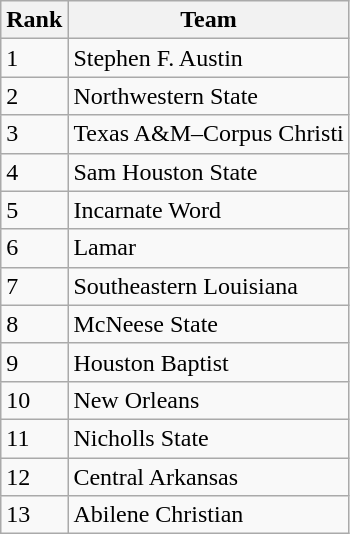<table class=wikitable>
<tr>
<th>Rank</th>
<th>Team</th>
</tr>
<tr>
<td>1</td>
<td>Stephen F. Austin</td>
</tr>
<tr>
<td>2</td>
<td>Northwestern State</td>
</tr>
<tr>
<td>3</td>
<td>Texas A&M–Corpus Christi</td>
</tr>
<tr>
<td>4</td>
<td>Sam Houston State</td>
</tr>
<tr>
<td>5</td>
<td>Incarnate Word</td>
</tr>
<tr>
<td>6</td>
<td>Lamar</td>
</tr>
<tr>
<td>7</td>
<td>Southeastern Louisiana</td>
</tr>
<tr>
<td>8</td>
<td>McNeese State</td>
</tr>
<tr>
<td>9</td>
<td>Houston Baptist</td>
</tr>
<tr>
<td>10</td>
<td>New Orleans</td>
</tr>
<tr>
<td>11</td>
<td>Nicholls State</td>
</tr>
<tr>
<td>12</td>
<td>Central Arkansas</td>
</tr>
<tr>
<td>13</td>
<td>Abilene Christian</td>
</tr>
</table>
